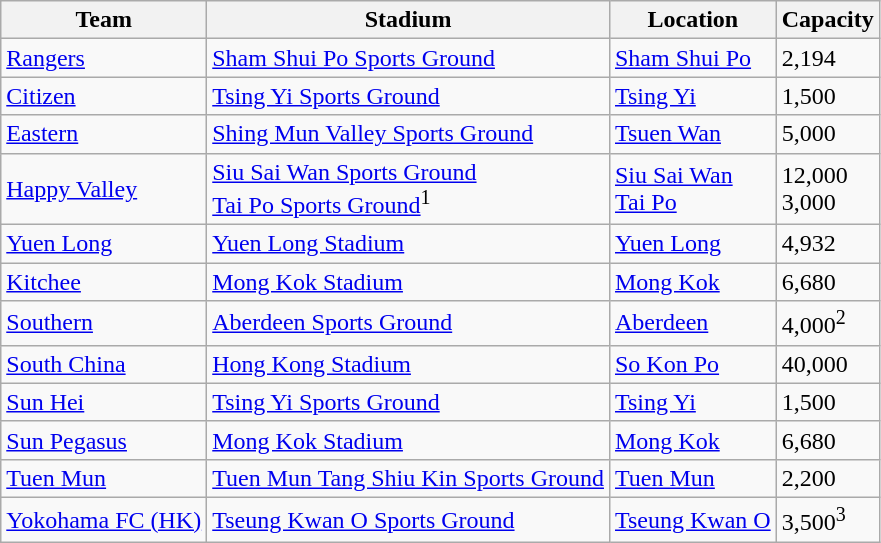<table class="wikitable sortable">
<tr>
<th>Team</th>
<th>Stadium</th>
<th>Location</th>
<th>Capacity</th>
</tr>
<tr>
<td><a href='#'>Rangers</a></td>
<td><a href='#'>Sham Shui Po Sports Ground</a></td>
<td><a href='#'>Sham Shui Po</a></td>
<td>2,194</td>
</tr>
<tr>
<td><a href='#'>Citizen</a></td>
<td><a href='#'>Tsing Yi Sports Ground</a></td>
<td><a href='#'>Tsing Yi</a></td>
<td>1,500</td>
</tr>
<tr>
<td><a href='#'>Eastern</a></td>
<td><a href='#'>Shing Mun Valley Sports Ground</a></td>
<td><a href='#'>Tsuen Wan</a></td>
<td>5,000</td>
</tr>
<tr>
<td><a href='#'>Happy Valley</a></td>
<td><a href='#'>Siu Sai Wan Sports Ground</a><br><a href='#'>Tai Po Sports Ground</a><sup>1</sup></td>
<td><a href='#'>Siu Sai Wan</a><br><a href='#'>Tai Po</a></td>
<td>12,000<br>3,000</td>
</tr>
<tr>
<td><a href='#'>Yuen Long</a></td>
<td><a href='#'>Yuen Long Stadium</a></td>
<td><a href='#'>Yuen Long</a></td>
<td>4,932</td>
</tr>
<tr>
<td><a href='#'>Kitchee</a></td>
<td><a href='#'>Mong Kok Stadium</a></td>
<td><a href='#'>Mong Kok</a></td>
<td>6,680</td>
</tr>
<tr>
<td><a href='#'>Southern</a></td>
<td><a href='#'>Aberdeen Sports Ground</a></td>
<td><a href='#'>Aberdeen</a></td>
<td>4,000<sup>2</sup></td>
</tr>
<tr>
<td><a href='#'>South China</a></td>
<td><a href='#'>Hong Kong Stadium</a></td>
<td><a href='#'>So Kon Po</a></td>
<td>40,000</td>
</tr>
<tr>
<td><a href='#'>Sun Hei</a></td>
<td><a href='#'>Tsing Yi Sports Ground</a></td>
<td><a href='#'>Tsing Yi</a></td>
<td>1,500</td>
</tr>
<tr>
<td><a href='#'>Sun Pegasus</a></td>
<td><a href='#'>Mong Kok Stadium</a></td>
<td><a href='#'>Mong Kok</a></td>
<td>6,680</td>
</tr>
<tr>
<td><a href='#'>Tuen Mun</a></td>
<td><a href='#'>Tuen Mun Tang Shiu Kin Sports Ground</a></td>
<td><a href='#'>Tuen Mun</a></td>
<td>2,200</td>
</tr>
<tr>
<td><a href='#'>Yokohama FC (HK)</a></td>
<td><a href='#'>Tseung Kwan O Sports Ground</a></td>
<td><a href='#'>Tseung Kwan O</a></td>
<td>3,500<sup>3</sup></td>
</tr>
</table>
